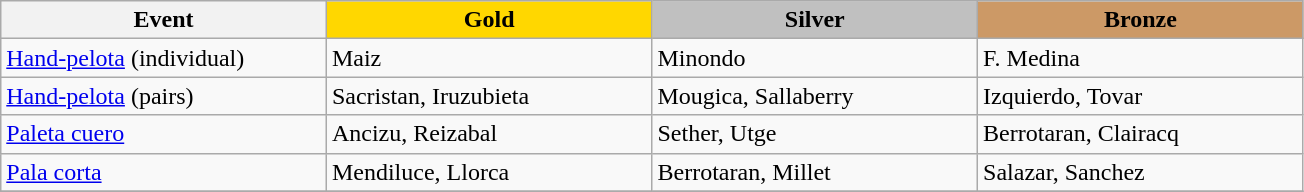<table class="wikitable" style="max-width: 23cm; width: 100%">
<tr>
<th scope="col">Event</th>
<th scope="col" style="background-color:gold; width:25%">Gold</th>
<th scope="col" style="background-color:silver; width:25%; width:25%">Silver</th>
<th scope="col" style="background-color:#cc9966; width:25%">Bronze</th>
</tr>
<tr>
<td><a href='#'>Hand-pelota</a> (individual)</td>
<td> Maiz</td>
<td> Minondo</td>
<td> F. Medina</td>
</tr>
<tr>
<td><a href='#'>Hand-pelota</a> (pairs)</td>
<td> Sacristan, Iruzubieta</td>
<td> Mougica, Sallaberry</td>
<td> Izquierdo, Tovar</td>
</tr>
<tr>
<td><a href='#'>Paleta cuero</a></td>
<td> Ancizu, Reizabal</td>
<td> Sether, Utge</td>
<td> Berrotaran, Clairacq</td>
</tr>
<tr>
<td><a href='#'>Pala corta</a></td>
<td> Mendiluce, Llorca</td>
<td> Berrotaran, Millet</td>
<td> Salazar, Sanchez</td>
</tr>
<tr>
</tr>
</table>
